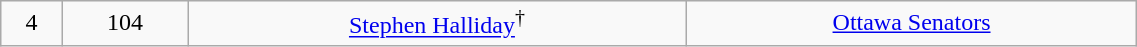<table class="wikitable" width="60%">
<tr align="center" bgcolor="">
<td>4</td>
<td>104</td>
<td><a href='#'>Stephen Halliday</a><sup>†</sup></td>
<td><a href='#'>Ottawa Senators</a></td>
</tr>
</table>
